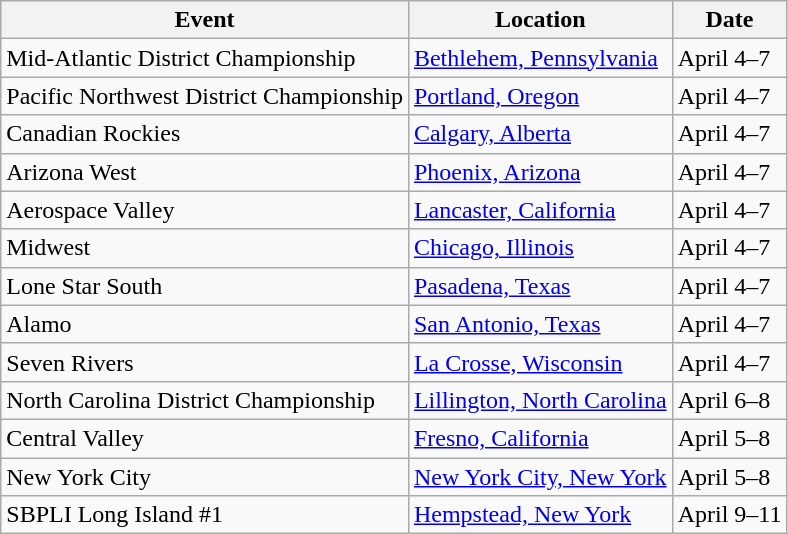<table class="wikitable">
<tr>
<th>Event</th>
<th>Location</th>
<th>Date</th>
</tr>
<tr>
<td>Mid-Atlantic District Championship</td>
<td><a href='#'>Bethlehem, Pennsylvania</a></td>
<td>April 4–7</td>
</tr>
<tr>
<td>Pacific Northwest District Championship</td>
<td><a href='#'>Portland, Oregon</a></td>
<td>April 4–7</td>
</tr>
<tr>
<td>Canadian Rockies</td>
<td><a href='#'>Calgary, Alberta</a></td>
<td>April 4–7</td>
</tr>
<tr>
<td>Arizona West</td>
<td><a href='#'>Phoenix, Arizona</a></td>
<td>April 4–7</td>
</tr>
<tr>
<td>Aerospace Valley</td>
<td><a href='#'>Lancaster, California</a></td>
<td>April 4–7</td>
</tr>
<tr>
<td>Midwest</td>
<td><a href='#'>Chicago, Illinois</a></td>
<td>April 4–7</td>
</tr>
<tr>
<td>Lone Star South</td>
<td><a href='#'>Pasadena, Texas</a></td>
<td>April 4–7</td>
</tr>
<tr>
<td>Alamo</td>
<td><a href='#'>San Antonio, Texas</a></td>
<td>April 4–7</td>
</tr>
<tr>
<td>Seven Rivers</td>
<td><a href='#'>La Crosse, Wisconsin</a></td>
<td>April 4–7</td>
</tr>
<tr>
<td>North Carolina District Championship</td>
<td><a href='#'>Lillington, North Carolina</a></td>
<td>April 6–8</td>
</tr>
<tr>
<td>Central Valley</td>
<td><a href='#'>Fresno, California</a></td>
<td>April 5–8</td>
</tr>
<tr>
<td>New York City</td>
<td><a href='#'>New York City, New York</a></td>
<td>April 5–8</td>
</tr>
<tr>
<td>SBPLI Long Island #1</td>
<td><a href='#'>Hempstead, New York</a></td>
<td>April 9–11</td>
</tr>
</table>
